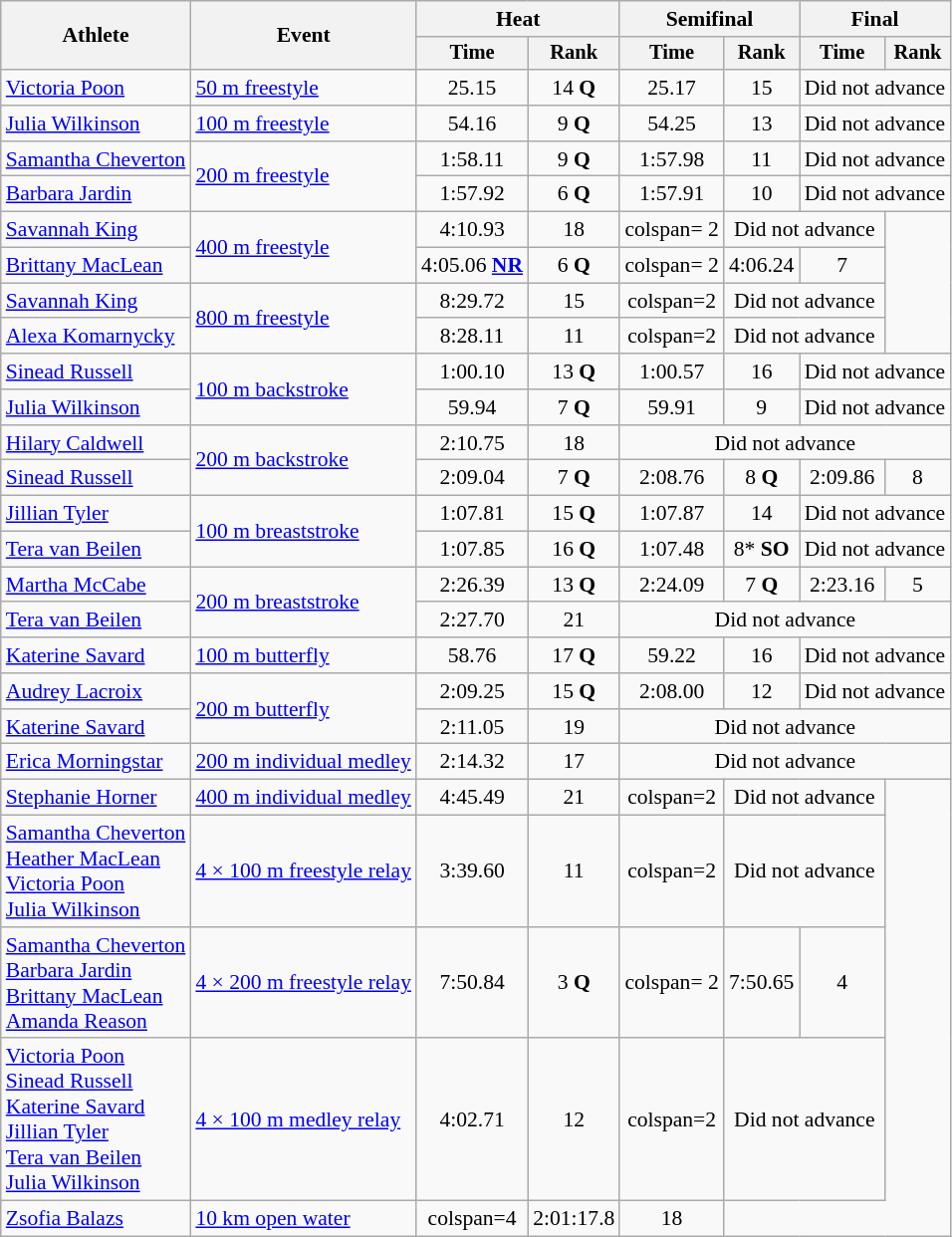<table class=wikitable style="font-size:90%">
<tr>
<th rowspan=2>Athlete</th>
<th rowspan=2>Event</th>
<th colspan="2">Heat</th>
<th colspan="2">Semifinal</th>
<th colspan="2">Final</th>
</tr>
<tr style="font-size:95%">
<th>Time</th>
<th>Rank</th>
<th>Time</th>
<th>Rank</th>
<th>Time</th>
<th>Rank</th>
</tr>
<tr align=center>
<td align=left><a href='#'>Victoria Poon</a></td>
<td align=left><a href='#'>50 m freestyle</a></td>
<td>25.15</td>
<td>14 <strong>Q</strong></td>
<td>25.17</td>
<td>15</td>
<td colspan=2>Did not advance</td>
</tr>
<tr align=center>
<td align=left><a href='#'>Julia Wilkinson</a></td>
<td align=left><a href='#'>100 m freestyle</a></td>
<td>54.16</td>
<td>9 <strong>Q</strong></td>
<td>54.25</td>
<td>13</td>
<td colspan=2>Did not advance</td>
</tr>
<tr align=center>
<td align=left><a href='#'>Samantha Cheverton</a></td>
<td align=left rowspan=2><a href='#'>200 m freestyle</a></td>
<td>1:58.11</td>
<td>9 <strong>Q</strong></td>
<td>1:57.98</td>
<td>11</td>
<td colspan=2>Did not advance</td>
</tr>
<tr align=center>
<td align=left><a href='#'>Barbara Jardin</a></td>
<td>1:57.92</td>
<td>6 <strong>Q</strong></td>
<td>1:57.91</td>
<td>10</td>
<td colspan=2>Did not advance</td>
</tr>
<tr align=center>
<td align=left><a href='#'>Savannah King</a></td>
<td align=left rowspan=2><a href='#'>400 m freestyle</a></td>
<td>4:10.93</td>
<td>18</td>
<td>colspan= 2 </td>
<td colspan= 2>Did not advance</td>
</tr>
<tr align=center>
<td align=left><a href='#'>Brittany MacLean</a></td>
<td>4:05.06 <strong><a href='#'>NR</a></strong></td>
<td>6 <strong>Q</strong></td>
<td>colspan= 2 </td>
<td>4:06.24</td>
<td>7</td>
</tr>
<tr align=center>
<td align=left><a href='#'>Savannah King</a></td>
<td align=left rowspan=2><a href='#'>800 m freestyle</a></td>
<td>8:29.72</td>
<td>15</td>
<td>colspan=2 </td>
<td colspan=2>Did not advance</td>
</tr>
<tr align=center>
<td align=left><a href='#'>Alexa Komarnycky</a></td>
<td>8:28.11</td>
<td>11</td>
<td>colspan=2 </td>
<td colspan=2>Did not advance</td>
</tr>
<tr align=center>
<td align=left><a href='#'>Sinead Russell</a></td>
<td align=left rowspan=2><a href='#'>100 m backstroke</a></td>
<td>1:00.10</td>
<td>13 <strong>Q</strong></td>
<td>1:00.57</td>
<td>16</td>
<td colspan=2>Did not advance</td>
</tr>
<tr align=center>
<td align=left><a href='#'>Julia Wilkinson</a></td>
<td>59.94</td>
<td>7 <strong>Q</strong></td>
<td>59.91</td>
<td>9</td>
<td colspan=2>Did not advance</td>
</tr>
<tr align=center>
<td align=left><a href='#'>Hilary Caldwell</a></td>
<td align=left rowspan=2><a href='#'>200 m backstroke</a></td>
<td>2:10.75</td>
<td>18</td>
<td colspan=4>Did not advance</td>
</tr>
<tr align=center>
<td align=left><a href='#'>Sinead Russell</a></td>
<td>2:09.04</td>
<td>7 <strong>Q</strong></td>
<td>2:08.76</td>
<td>8 <strong>Q</strong></td>
<td>2:09.86</td>
<td>8</td>
</tr>
<tr align=center>
<td align=left><a href='#'>Jillian Tyler</a></td>
<td align=left rowspan=2><a href='#'>100 m breaststroke</a></td>
<td>1:07.81</td>
<td>15 <strong>Q</strong></td>
<td>1:07.87</td>
<td>14</td>
<td colspan=2>Did not advance</td>
</tr>
<tr align=center>
<td align=left><a href='#'>Tera van Beilen</a></td>
<td>1:07.85</td>
<td>16 <strong>Q</strong></td>
<td>1:07.48</td>
<td>8* <strong>SO</strong></td>
<td colspan=2>Did not advance</td>
</tr>
<tr align=center>
<td align=left><a href='#'>Martha McCabe</a></td>
<td align=left rowspan=2><a href='#'>200 m breaststroke</a></td>
<td>2:26.39</td>
<td>13 <strong>Q</strong></td>
<td>2:24.09</td>
<td>7 <strong>Q</strong></td>
<td>2:23.16</td>
<td>5</td>
</tr>
<tr align=center>
<td align=left><a href='#'>Tera van Beilen</a></td>
<td>2:27.70</td>
<td>21</td>
<td colspan=4>Did not advance</td>
</tr>
<tr align=center>
<td align=left><a href='#'>Katerine Savard</a></td>
<td align=left><a href='#'>100 m butterfly</a></td>
<td>58.76</td>
<td>17 <strong>Q</strong></td>
<td>59.22</td>
<td>16</td>
<td colspan=2>Did not advance</td>
</tr>
<tr align=center>
<td align=left><a href='#'>Audrey Lacroix</a></td>
<td align=left rowspan=2><a href='#'>200 m butterfly</a></td>
<td>2:09.25</td>
<td>15 <strong>Q</strong></td>
<td>2:08.00</td>
<td>12</td>
<td colspan=2>Did not advance</td>
</tr>
<tr align=center>
<td align=left><a href='#'>Katerine Savard</a></td>
<td>2:11.05</td>
<td>19</td>
<td colspan=4>Did not advance</td>
</tr>
<tr align=center>
<td align=left><a href='#'>Erica Morningstar</a></td>
<td align=left><a href='#'>200 m individual medley</a></td>
<td>2:14.32</td>
<td>17</td>
<td colspan=4>Did not advance</td>
</tr>
<tr align=center>
<td align=left><a href='#'>Stephanie Horner</a></td>
<td align=left><a href='#'>400 m individual medley</a></td>
<td>4:45.49</td>
<td>21</td>
<td>colspan=2 </td>
<td colspan=2>Did not advance</td>
</tr>
<tr align=center>
<td align=left><a href='#'>Samantha Cheverton</a><br><a href='#'>Heather MacLean</a><br><a href='#'>Victoria Poon</a><br><a href='#'>Julia Wilkinson</a></td>
<td align=left><a href='#'>4 × 100 m freestyle relay</a></td>
<td>3:39.60</td>
<td>11</td>
<td>colspan=2 </td>
<td colspan=2>Did not advance</td>
</tr>
<tr align=center>
<td align=left><a href='#'>Samantha Cheverton</a><br><a href='#'>Barbara Jardin</a><br><a href='#'>Brittany MacLean</a><br><a href='#'>Amanda Reason</a></td>
<td align=left><a href='#'>4 × 200 m freestyle relay</a></td>
<td>7:50.84</td>
<td>3 <strong>Q</strong></td>
<td>colspan= 2 </td>
<td>7:50.65</td>
<td>4</td>
</tr>
<tr align=center>
<td align=left><a href='#'>Victoria Poon</a><br><a href='#'>Sinead Russell</a><br><a href='#'>Katerine Savard</a><br><a href='#'>Jillian Tyler</a><br><a href='#'>Tera van Beilen</a><br><a href='#'>Julia Wilkinson</a></td>
<td align=left><a href='#'>4 × 100 m medley relay</a></td>
<td>4:02.71</td>
<td>12</td>
<td>colspan=2 </td>
<td colspan=2>Did not advance</td>
</tr>
<tr align=center>
<td align=left><a href='#'>Zsofia Balazs</a></td>
<td align=left><a href='#'>10 km open water</a></td>
<td>colspan=4 </td>
<td>2:01:17.8</td>
<td>18</td>
</tr>
</table>
